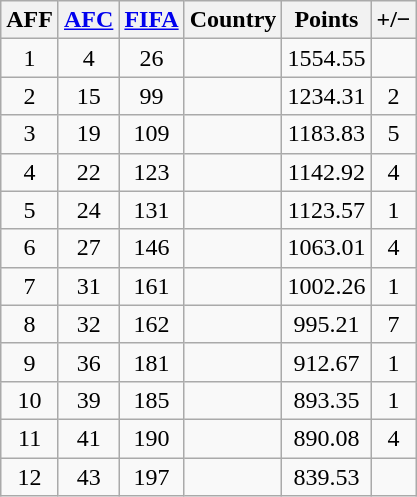<table class="wikitable" style="text-align:center;">
<tr>
<th>AFF</th>
<th><a href='#'>AFC</a></th>
<th><a href='#'>FIFA</a></th>
<th>Country</th>
<th>Points</th>
<th>+/−</th>
</tr>
<tr>
<td>1</td>
<td>4</td>
<td>26</td>
<td align=left></td>
<td>1554.55</td>
<td></td>
</tr>
<tr>
<td>2</td>
<td>15</td>
<td>99</td>
<td align=left></td>
<td>1234.31</td>
<td> 2</td>
</tr>
<tr>
<td>3</td>
<td>19</td>
<td>109</td>
<td align=left></td>
<td>1183.83</td>
<td> 5</td>
</tr>
<tr>
<td>4</td>
<td>22</td>
<td>123</td>
<td align=left></td>
<td>1142.92</td>
<td> 4</td>
</tr>
<tr>
<td>5</td>
<td>24</td>
<td>131</td>
<td align=left></td>
<td>1123.57</td>
<td> 1</td>
</tr>
<tr>
<td>6</td>
<td>27</td>
<td>146</td>
<td align=left></td>
<td>1063.01</td>
<td> 4</td>
</tr>
<tr>
<td>7</td>
<td>31</td>
<td>161</td>
<td align=left></td>
<td>1002.26</td>
<td> 1</td>
</tr>
<tr>
<td>8</td>
<td>32</td>
<td>162</td>
<td align=left></td>
<td>995.21</td>
<td> 7</td>
</tr>
<tr>
<td>9</td>
<td>36</td>
<td>181</td>
<td align=left></td>
<td>912.67</td>
<td> 1</td>
</tr>
<tr>
<td>10</td>
<td>39</td>
<td>185</td>
<td align=left></td>
<td>893.35</td>
<td> 1</td>
</tr>
<tr>
<td>11</td>
<td>41</td>
<td>190</td>
<td align=left></td>
<td>890.08</td>
<td> 4</td>
</tr>
<tr>
<td>12</td>
<td>43</td>
<td>197</td>
<td align=left></td>
<td>839.53</td>
<td></td>
</tr>
</table>
